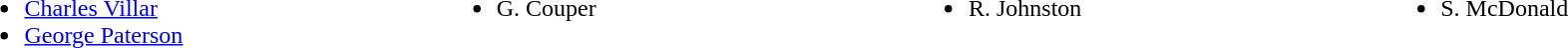<table style="width:100%;">
<tr>
<td style="vertical-align:top; width:20%;"><br><ul><li> <a href='#'>Charles Villar</a></li><li> <a href='#'>George Paterson</a></li></ul></td>
<td style="vertical-align:top; width:20%;"><br><ul><li> G. Couper</li></ul></td>
<td style="vertical-align:top; width:20%;"><br><ul><li> R. Johnston</li></ul></td>
<td style="vertical-align:top; width:20%;"><br><ul><li> S. McDonald</li></ul></td>
</tr>
</table>
